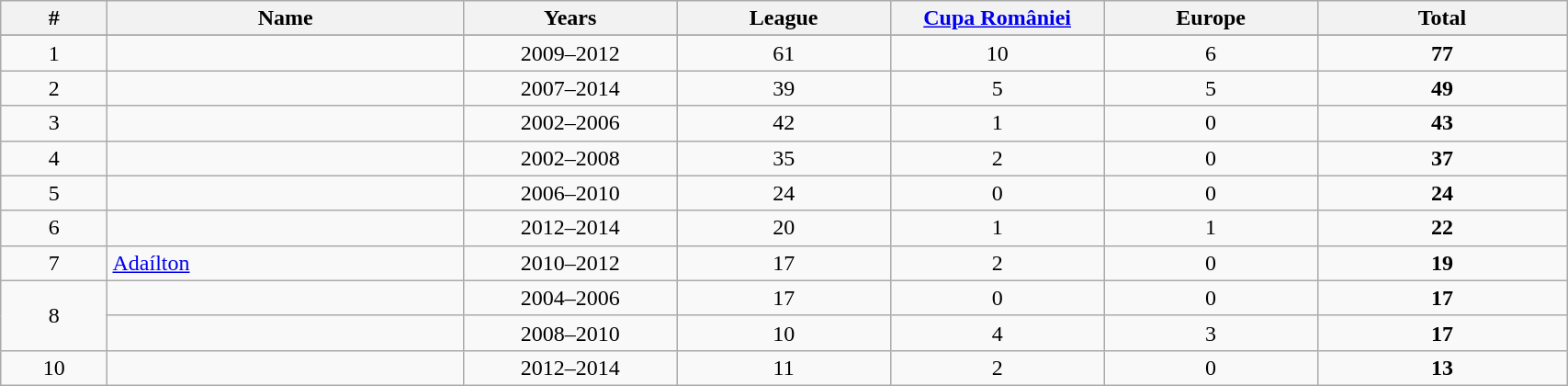<table class="wikitable sortable" style="text-align: center; width:90%">
<tr>
<th width=6%>#</th>
<th width=20%>Name</th>
<th width=12%>Years</th>
<th width=12%>League</th>
<th width=12%><a href='#'>Cupa României</a></th>
<th width=12%>Europe</th>
<th width=14%>Total</th>
</tr>
<tr>
</tr>
<tr>
<td>1</td>
<td style="text-align:left;"> </td>
<td>2009–2012</td>
<td>61</td>
<td>10</td>
<td>6</td>
<td 77><strong>77</strong></td>
</tr>
<tr>
<td>2</td>
<td style="text-align:left;"> </td>
<td>2007–2014</td>
<td>39</td>
<td>5</td>
<td>5</td>
<td 49><strong>49</strong></td>
</tr>
<tr>
<td>3</td>
<td style="text-align:left;"> </td>
<td>2002–2006</td>
<td>42</td>
<td>1</td>
<td>0</td>
<td 43><strong>43</strong></td>
</tr>
<tr>
<td>4</td>
<td style="text-align:left;"> </td>
<td>2002–2008</td>
<td>35</td>
<td>2</td>
<td>0</td>
<td 37><strong>37</strong></td>
</tr>
<tr>
<td>5</td>
<td style="text-align:left;"> </td>
<td>2006–2010</td>
<td>24</td>
<td>0</td>
<td>0</td>
<td 24><strong>24</strong></td>
</tr>
<tr>
<td>6</td>
<td style="text-align:left;"> </td>
<td>2012–2014</td>
<td>20</td>
<td>1</td>
<td>1</td>
<td 22><strong>22</strong></td>
</tr>
<tr>
<td>7</td>
<td style="text-align:left;"> <a href='#'>Adaílton</a></td>
<td>2010–2012</td>
<td>17</td>
<td>2</td>
<td>0</td>
<td 19><strong>19</strong></td>
</tr>
<tr>
<td rowspan=2>8</td>
<td style="text-align:left;"> </td>
<td>2004–2006</td>
<td>17</td>
<td>0</td>
<td>0</td>
<td 17><strong>17</strong></td>
</tr>
<tr>
<td style="text-align:left;"> </td>
<td>2008–2010</td>
<td>10</td>
<td>4</td>
<td>3</td>
<td 17><strong>17</strong></td>
</tr>
<tr>
<td>10</td>
<td style="text-align:left;"> </td>
<td>2012–2014</td>
<td>11</td>
<td>2</td>
<td>0</td>
<td 13><strong>13</strong></td>
</tr>
</table>
